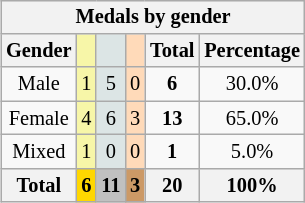<table class="wikitable" style="font-size:85%;float:right;text-align:center;clear:right;margin-left:0.5em;">
<tr>
<th colspan=6>Medals by gender</th>
</tr>
<tr>
<th>Gender</th>
<td bgcolor=F7F6A8></td>
<td bgcolor=DCE5E5></td>
<td bgcolor=FFDAB9></td>
<th>Total</th>
<th>Percentage</th>
</tr>
<tr>
<td>Male</td>
<td bgcolor=F7F6A8>1</td>
<td bgcolor=DCE5E5>5</td>
<td bgcolor=FFDAB9>0</td>
<td><strong>6</strong></td>
<td>30.0%</td>
</tr>
<tr>
<td>Female</td>
<td bgcolor=F7F6A8>4</td>
<td bgcolor=DCE5E5>6</td>
<td bgcolor=FFDAB9>3</td>
<td><strong>13</strong></td>
<td>65.0%</td>
</tr>
<tr>
<td>Mixed</td>
<td bgcolor=F7F6A8>1</td>
<td bgcolor=DCE5E5>0</td>
<td bgcolor=FFDAB9>0</td>
<td><strong>1</strong></td>
<td>5.0%</td>
</tr>
<tr>
<th>Total</th>
<th style=background:gold>6</th>
<th style=background:silver>11</th>
<th style=background:#c96>3</th>
<th>20</th>
<th>100%</th>
</tr>
</table>
